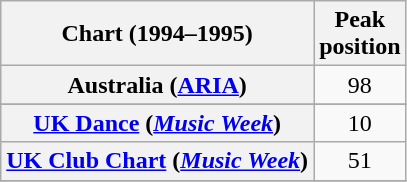<table class="wikitable sortable plainrowheaders" style="text-align:center">
<tr>
<th scope="col">Chart (1994–1995)</th>
<th scope="col">Peak<br>position</th>
</tr>
<tr>
<th scope="row">Australia (<a href='#'>ARIA</a>)</th>
<td>98</td>
</tr>
<tr>
</tr>
<tr>
</tr>
<tr>
<th scope="row"><a href='#'>UK Dance</a> (<em><a href='#'>Music Week</a></em>)</th>
<td>10</td>
</tr>
<tr>
<th scope="row"><a href='#'>UK Club Chart</a> (<em><a href='#'>Music Week</a></em>)</th>
<td>51</td>
</tr>
<tr>
</tr>
</table>
